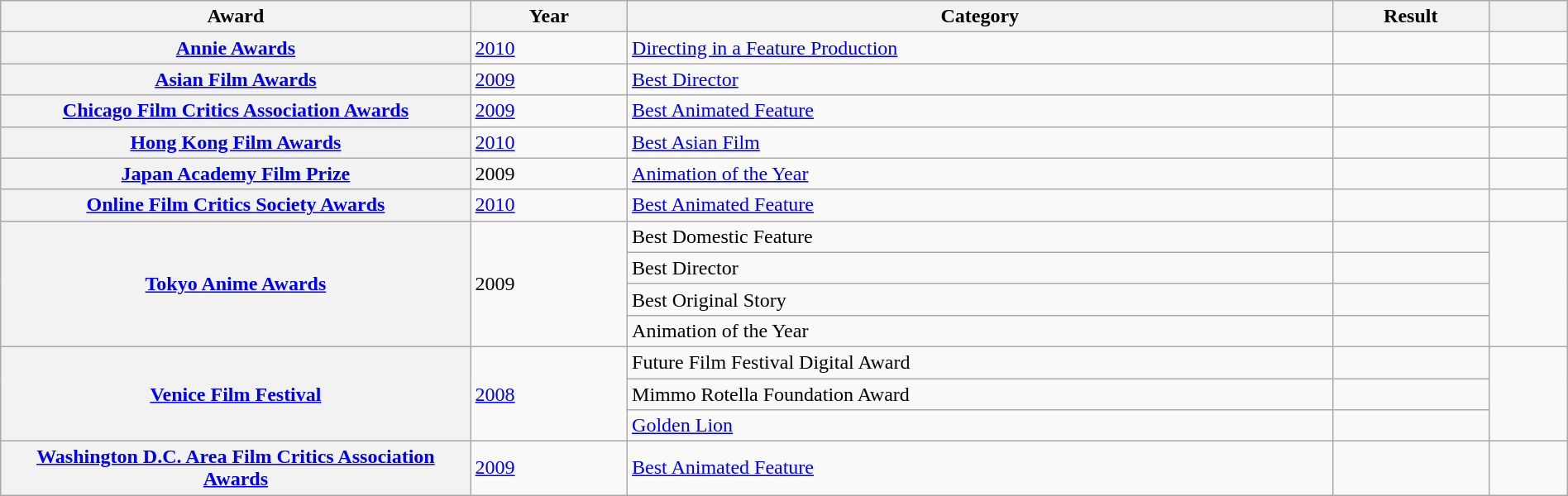<table class="wikitable plainrowheaders sortable" style="width:100%">
<tr>
<th scope="col" style="width:30%">Award</th>
<th scope="col" style="width:10%">Year</th>
<th scope="col" style="width:45%">Category</th>
<th scope="col" style="width:10%">Result</th>
<th scope="col" style="width:5%" class="unsortable"></th>
</tr>
<tr>
<th scope="row"><a href='#'>Annie Awards</a></th>
<td><a href='#'>2010</a></td>
<td><a href='#'>Directing in a Feature Production</a></td>
<td></td>
<td style="text-align:center;"></td>
</tr>
<tr>
<th scope="row"><a href='#'>Asian Film Awards</a></th>
<td><a href='#'>2009</a></td>
<td><a href='#'>Best Director</a></td>
<td></td>
<td style="text-align:center;"></td>
</tr>
<tr>
<th scope="row"><a href='#'>Chicago Film Critics Association Awards</a></th>
<td><a href='#'>2009</a></td>
<td><a href='#'>Best Animated Feature</a></td>
<td></td>
<td style="text-align:center;"></td>
</tr>
<tr>
<th scope="row"><a href='#'>Hong Kong Film Awards</a></th>
<td><a href='#'>2010</a></td>
<td><a href='#'>Best Asian Film</a></td>
<td></td>
<td style="text-align:center;"></td>
</tr>
<tr>
<th scope="row"><a href='#'>Japan Academy Film Prize</a></th>
<td>2009</td>
<td><a href='#'>Animation of the Year</a></td>
<td></td>
<td style="text-align:center;"></td>
</tr>
<tr>
<th scope="row"><a href='#'>Online Film Critics Society Awards</a></th>
<td><a href='#'>2010</a></td>
<td><a href='#'>Best Animated Feature</a></td>
<td></td>
<td style="text-align:center;"></td>
</tr>
<tr>
<th scope="row" rowspan="4"><a href='#'>Tokyo Anime Awards</a></th>
<td rowspan="4">2009</td>
<td>Best Domestic Feature</td>
<td></td>
<td style="text-align:center;" rowspan="4"></td>
</tr>
<tr>
<td>Best Director</td>
<td></td>
</tr>
<tr>
<td>Best Original Story</td>
<td></td>
</tr>
<tr>
<td>Animation of the Year</td>
<td></td>
</tr>
<tr>
<th scope="row" rowspan="3"><a href='#'>Venice Film Festival</a></th>
<td rowspan="3"><a href='#'>2008</a></td>
<td>Future Film Festival Digital Award</td>
<td></td>
<td style="text-align:center;" rowspan="3"></td>
</tr>
<tr>
<td>Mimmo Rotella Foundation Award</td>
<td></td>
</tr>
<tr>
<td><a href='#'>Golden Lion</a></td>
<td></td>
</tr>
<tr>
<th scope="row"><a href='#'>Washington D.C. Area Film Critics Association Awards</a></th>
<td><a href='#'>2009</a></td>
<td><a href='#'>Best Animated Feature</a></td>
<td></td>
<td style="text-align:center;"></td>
</tr>
</table>
